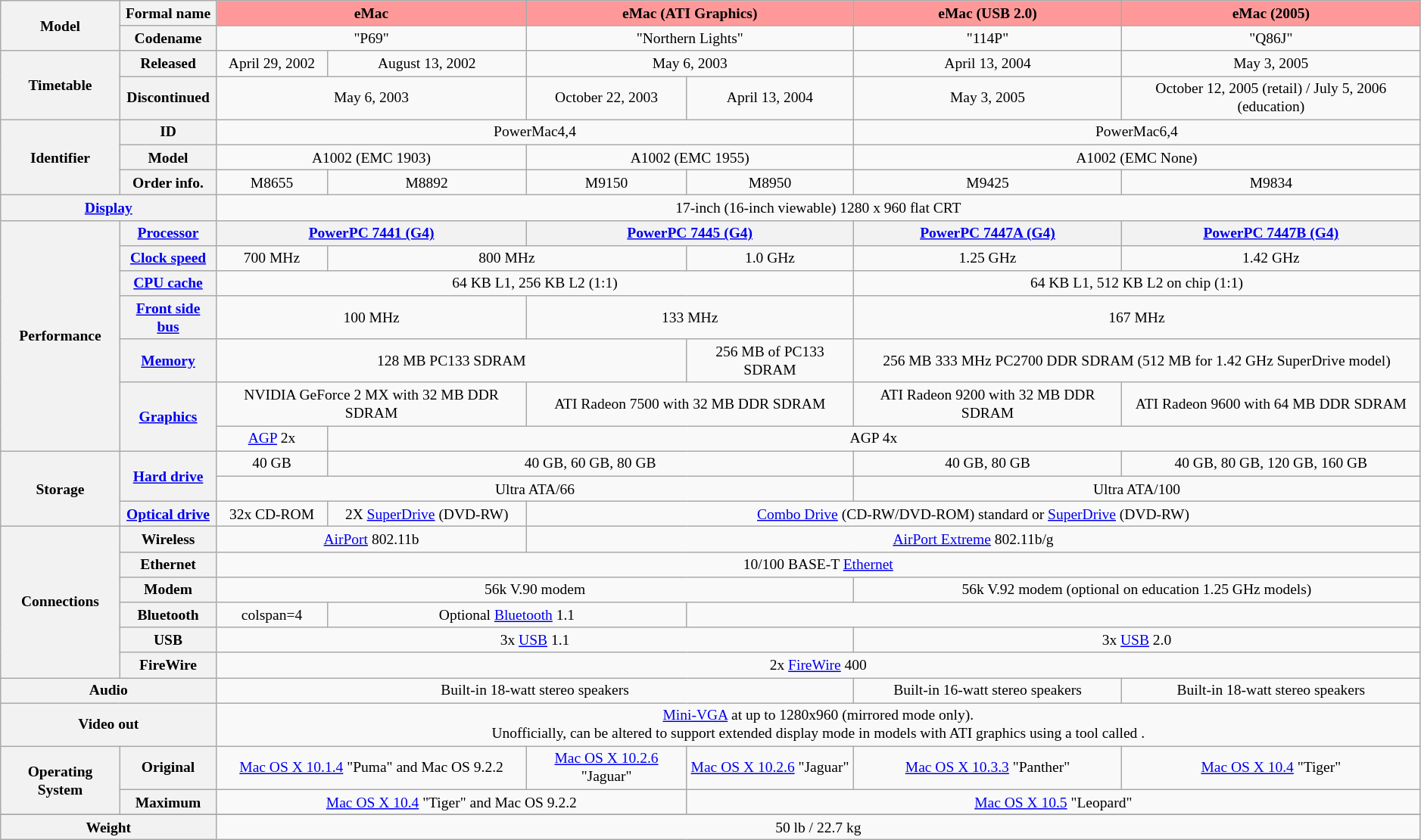<table class="wikitable mw-collapsible" style="font-size:small; text-align:center">
<tr>
<th rowspan=2>Model</th>
<th>Formal name</th>
<th colspan=2 style="background:#FF9999">eMac</th>
<th colspan=2 style="background:#FF9999">eMac (ATI Graphics)</th>
<th style="background:#FF9999">eMac (USB 2.0)</th>
<th style="background:#FF9999">eMac (2005)</th>
</tr>
<tr>
<th>Codename</th>
<td colspan=2>"P69"</td>
<td colspan=2>"Northern Lights"</td>
<td>"114P"</td>
<td>"Q86J"</td>
</tr>
<tr>
<th rowspan=2>Timetable</th>
<th>Released</th>
<td>April 29, 2002</td>
<td>August 13, 2002</td>
<td colspan=2>May 6, 2003</td>
<td>April 13, 2004</td>
<td>May 3, 2005</td>
</tr>
<tr>
<th>Discontinued</th>
<td colspan=2>May 6, 2003</td>
<td>October 22, 2003</td>
<td>April 13, 2004</td>
<td>May 3, 2005</td>
<td>October 12, 2005 (retail) / July 5, 2006 (education)</td>
</tr>
<tr>
<th rowspan=3>Identifier</th>
<th>ID</th>
<td colspan=4>PowerMac4,4</td>
<td colspan=2>PowerMac6,4</td>
</tr>
<tr>
<th>Model</th>
<td colspan=2>A1002 (EMC 1903)</td>
<td colspan=2>A1002 (EMC 1955)</td>
<td colspan=2>A1002 (EMC None)</td>
</tr>
<tr>
<th>Order info.</th>
<td>M8655</td>
<td>M8892</td>
<td>M9150</td>
<td>M8950</td>
<td>M9425</td>
<td>M9834</td>
</tr>
<tr>
<th colspan=2><a href='#'>Display</a></th>
<td colspan=6>17-inch (16-inch viewable) 1280 x 960 flat CRT</td>
</tr>
<tr>
<th rowspan=7>Performance</th>
<th><a href='#'>Processor</a></th>
<th colspan=2><a href='#'>PowerPC 7441 (G4)</a></th>
<th colspan=2><a href='#'>PowerPC 7445 (G4)</a></th>
<th><a href='#'>PowerPC 7447A (G4)</a></th>
<th><a href='#'>PowerPC 7447B (G4)</a></th>
</tr>
<tr>
<th><a href='#'>Clock speed</a></th>
<td>700 MHz</td>
<td colspan=2>800 MHz</td>
<td>1.0 GHz</td>
<td>1.25 GHz<br></td>
<td>1.42 GHz<br></td>
</tr>
<tr>
<th><a href='#'>CPU cache</a></th>
<td colspan=4>64 KB L1, 256 KB L2 (1:1)</td>
<td colspan=2>64 KB L1, 512 KB L2 on chip (1:1)</td>
</tr>
<tr>
<th><a href='#'>Front side bus</a></th>
<td colspan=2>100 MHz</td>
<td colspan=2>133 MHz</td>
<td colspan=2>167 MHz</td>
</tr>
<tr>
<th><a href='#'>Memory</a></th>
<td colspan=3>128 MB PC133 SDRAM<br></td>
<td>256 MB of PC133 SDRAM<br></td>
<td colspan=2>256 MB 333 MHz PC2700 DDR SDRAM (512 MB for 1.42 GHz SuperDrive model)<br></td>
</tr>
<tr>
<th rowspan=2><a href='#'>Graphics</a></th>
<td colspan=2>NVIDIA GeForce 2 MX with 32 MB DDR SDRAM</td>
<td colspan=2>ATI Radeon 7500 with 32 MB DDR SDRAM</td>
<td>ATI Radeon 9200 with 32 MB DDR SDRAM</td>
<td>ATI Radeon 9600 with 64 MB DDR SDRAM<br></td>
</tr>
<tr>
<td><a href='#'>AGP</a> 2x</td>
<td colspan=5>AGP 4x</td>
</tr>
<tr>
<th rowspan=3>Storage</th>
<th rowspan=2><a href='#'>Hard drive</a></th>
<td>40 GB</td>
<td colspan=3>40 GB, 60 GB, 80 GB</td>
<td>40 GB, 80 GB</td>
<td>40 GB, 80 GB, 120 GB, 160 GB</td>
</tr>
<tr>
<td colspan=4>Ultra ATA/66</td>
<td colspan=2>Ultra ATA/100</td>
</tr>
<tr>
<th><a href='#'>Optical drive</a></th>
<td>32x CD-ROM</td>
<td>2X <a href='#'>SuperDrive</a> (DVD-RW)</td>
<td colspan=4><a href='#'>Combo Drive</a> (CD-RW/DVD-ROM) standard or <a href='#'>SuperDrive</a> (DVD-RW)<br></td>
</tr>
<tr>
<th rowspan=6>Connections</th>
<th>Wireless</th>
<td colspan=2><a href='#'>AirPort</a> 802.11b</td>
<td colspan=4><a href='#'>AirPort Extreme</a> 802.11b/g</td>
</tr>
<tr>
<th>Ethernet</th>
<td colspan=6>10/100 BASE-T <a href='#'>Ethernet</a></td>
</tr>
<tr>
<th>Modem</th>
<td colspan=4>56k V.90 modem</td>
<td colspan=2>56k V.92 modem (optional on education 1.25 GHz models)</td>
</tr>
<tr>
<th>Bluetooth</th>
<td>colspan=4 </td>
<td colspan=2>Optional <a href='#'>Bluetooth</a> 1.1</td>
</tr>
<tr>
<th>USB</th>
<td colspan=4>3x <a href='#'>USB</a> 1.1</td>
<td colspan=2>3x <a href='#'>USB</a> 2.0</td>
</tr>
<tr>
<th>FireWire</th>
<td colspan=6>2x <a href='#'>FireWire</a> 400</td>
</tr>
<tr>
<th colspan=2>Audio</th>
<td colspan=4>Built-in 18-watt stereo speakers</td>
<td>Built-in 16-watt stereo speakers</td>
<td>Built-in 18-watt stereo speakers</td>
</tr>
<tr>
<th colspan=2>Video out</th>
<td colspan=6><a href='#'>Mini-VGA</a> at up to 1280x960 (mirrored mode only).<br>Unofficially, can be altered to support extended display mode in models with ATI graphics using a tool called .</td>
</tr>
<tr>
<th rowspan=2>Operating System</th>
<th>Original</th>
<td colspan=2><a href='#'>Mac OS X 10.1.4</a> "Puma" and Mac OS 9.2.2</td>
<td><a href='#'>Mac OS X 10.2.6</a> "Jaguar"<br></td>
<td><a href='#'>Mac OS X 10.2.6</a> "Jaguar"</td>
<td><a href='#'>Mac OS X 10.3.3</a> "Panther"</td>
<td><a href='#'>Mac OS X 10.4</a> "Tiger"</td>
</tr>
<tr>
<th>Maximum</th>
<td colspan=3><a href='#'>Mac OS X 10.4</a> "Tiger" and Mac OS 9.2.2</td>
<td colspan=3><a href='#'>Mac OS X 10.5</a> "Leopard"</td>
</tr>
<tr>
</tr>
<tr>
<th colspan=2>Weight</th>
<td colspan=6>50 lb / 22.7 kg</td>
</tr>
</table>
